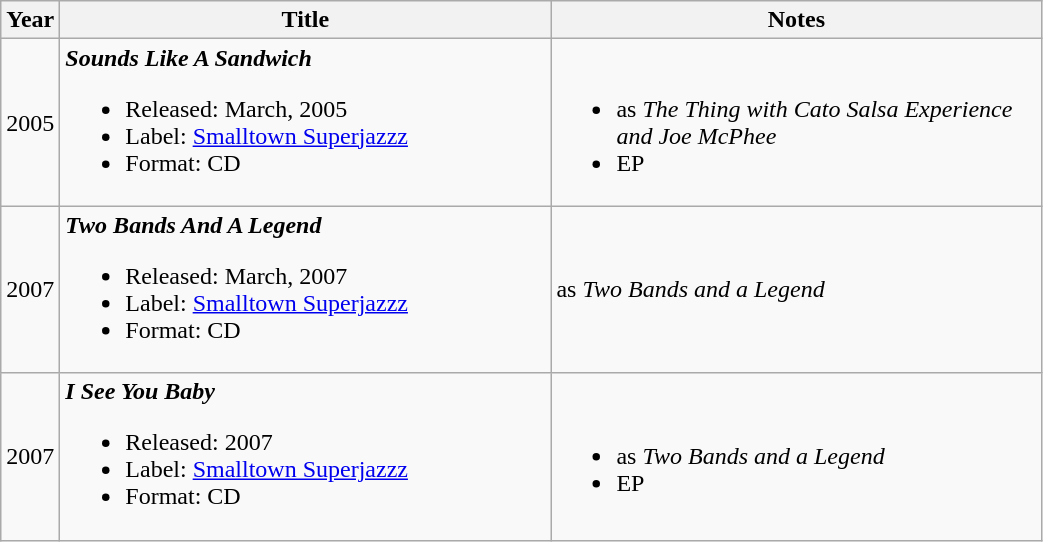<table class="wikitable">
<tr>
<th>Year</th>
<th style="width:20em">Title</th>
<th>Notes</th>
</tr>
<tr>
<td>2005</td>
<td style="width:20em"><strong><em>Sounds Like A Sandwich</em></strong><br><ul><li>Released: March, 2005</li><li>Label: <a href='#'>Smalltown Superjazzz</a> </li><li>Format: CD</li></ul></td>
<td style="width:20em"><br><ul><li>as <em>The Thing with Cato Salsa Experience and Joe McPhee</em></li><li>EP</li></ul></td>
</tr>
<tr>
<td>2007</td>
<td style="width:20em"><strong><em>Two Bands And A Legend</em></strong><br><ul><li>Released: March, 2007</li><li>Label: <a href='#'>Smalltown Superjazzz</a> </li><li>Format: CD</li></ul></td>
<td>as <em>Two Bands and a Legend</em></td>
</tr>
<tr>
<td>2007</td>
<td style="width:20em"><strong><em>I See You Baby</em></strong><br><ul><li>Released: 2007</li><li>Label: <a href='#'>Smalltown Superjazzz</a> </li><li>Format: CD</li></ul></td>
<td><br><ul><li>as <em>Two Bands and a Legend</em></li><li>EP</li></ul></td>
</tr>
</table>
